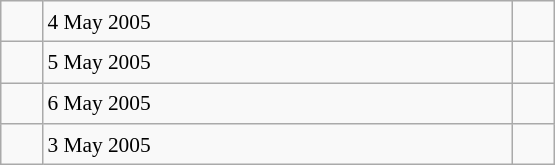<table class="wikitable" style="font-size: 89%; float: left; width: 26em; margin-right: 1em; height: 110px">
<tr>
<td></td>
<td>4 May 2005</td>
<td></td>
</tr>
<tr>
<td></td>
<td>5 May 2005</td>
<td></td>
</tr>
<tr>
<td></td>
<td>6 May 2005</td>
<td></td>
</tr>
<tr>
<td></td>
<td>3 May 2005</td>
<td></td>
</tr>
</table>
